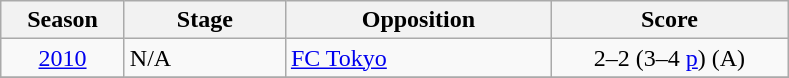<table class="wikitable">
<tr>
<th width=75>Season</th>
<th width=100>Stage</th>
<th width=170>Opposition</th>
<th width=150>Score</th>
</tr>
<tr>
<td align=center><a href='#'>2010</a></td>
<td>N/A</td>
<td> <a href='#'>FC Tokyo</a></td>
<td align=center>2–2 (3–4 <a href='#'>p</a>) (A)</td>
</tr>
<tr>
</tr>
</table>
